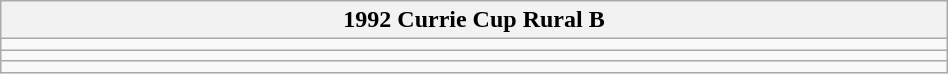<table class="wikitable" width=50%>
<tr>
<th>1992 Currie Cup Rural B</th>
</tr>
<tr>
<td></td>
</tr>
<tr>
<td></td>
</tr>
<tr>
<td></td>
</tr>
</table>
